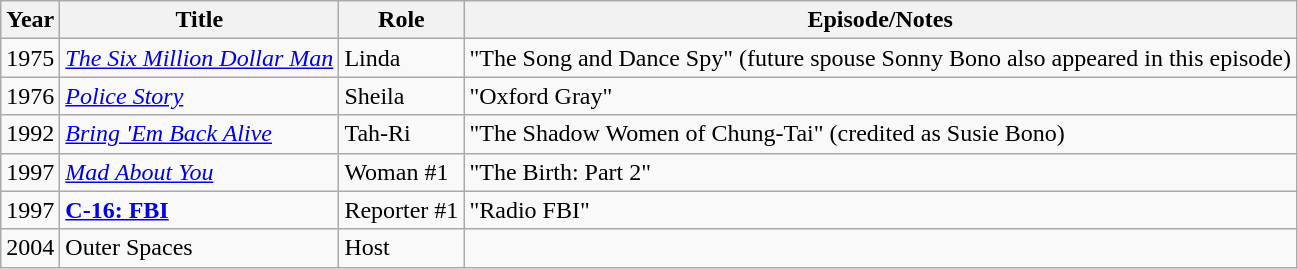<table class="wikitable sortable">
<tr>
<th>Year</th>
<th>Title</th>
<th>Role</th>
<th class="unsortable">Episode/Notes</th>
</tr>
<tr>
<td>1975</td>
<td><em><a href='#'>The Six Million Dollar Man</a></em></td>
<td>Linda</td>
<td>"The Song and Dance Spy" (future spouse Sonny Bono also appeared in this episode)</td>
</tr>
<tr>
<td>1976</td>
<td><em><a href='#'>Police Story</a></em></td>
<td>Sheila</td>
<td>"Oxford Gray"</td>
</tr>
<tr>
<td>1992</td>
<td><em><a href='#'>Bring 'Em Back Alive</a></em></td>
<td>Tah-Ri</td>
<td>"The Shadow Women of Chung-Tai" (credited as Susie Bono)</td>
</tr>
<tr>
<td>1997</td>
<td><em><a href='#'>Mad About You</a></em></td>
<td>Woman #1</td>
<td>"The Birth: Part 2"</td>
</tr>
<tr>
<td>1997</td>
<td><strong><a href='#'>C-16: FBI</a><em></td>
<td>Reporter #1</td>
<td>"Radio FBI"</td>
</tr>
<tr>
<td>2004</td>
<td></em>Outer Spaces<em></td>
<td>Host</td>
<td></td>
</tr>
</table>
